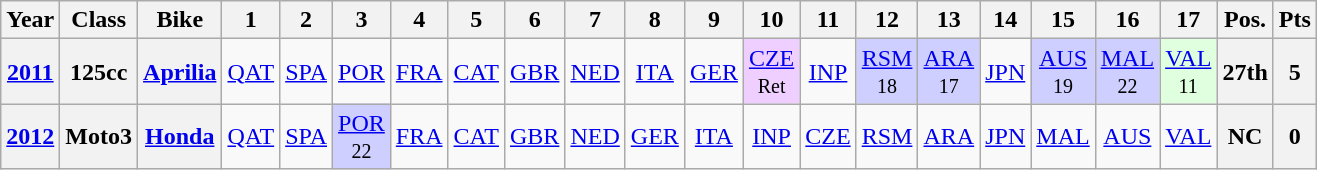<table class="wikitable" style="text-align:center">
<tr>
<th>Year</th>
<th>Class</th>
<th>Bike</th>
<th>1</th>
<th>2</th>
<th>3</th>
<th>4</th>
<th>5</th>
<th>6</th>
<th>7</th>
<th>8</th>
<th>9</th>
<th>10</th>
<th>11</th>
<th>12</th>
<th>13</th>
<th>14</th>
<th>15</th>
<th>16</th>
<th>17</th>
<th>Pos.</th>
<th>Pts</th>
</tr>
<tr>
<th><a href='#'>2011</a></th>
<th>125cc</th>
<th><a href='#'>Aprilia</a></th>
<td><a href='#'>QAT</a></td>
<td><a href='#'>SPA</a></td>
<td><a href='#'>POR</a></td>
<td><a href='#'>FRA</a></td>
<td><a href='#'>CAT</a></td>
<td><a href='#'>GBR</a></td>
<td><a href='#'>NED</a></td>
<td><a href='#'>ITA</a></td>
<td><a href='#'>GER</a></td>
<td style="background:#EFCFFF;"><a href='#'>CZE</a><br><small>Ret</small></td>
<td><a href='#'>INP</a></td>
<td style="background:#CFCFFF;"><a href='#'>RSM</a><br><small>18</small></td>
<td style="background:#CFCFFF;"><a href='#'>ARA</a><br><small>17</small></td>
<td><a href='#'>JPN</a></td>
<td style="background:#CFCFFF;"><a href='#'>AUS</a><br><small>19</small></td>
<td style="background:#CFCFFF;"><a href='#'>MAL</a><br><small>22</small></td>
<td style="background:#DFFFDF;"><a href='#'>VAL</a><br><small>11</small></td>
<th>27th</th>
<th>5</th>
</tr>
<tr>
<th><a href='#'>2012</a></th>
<th>Moto3</th>
<th><a href='#'>Honda</a></th>
<td><a href='#'>QAT</a></td>
<td><a href='#'>SPA</a></td>
<td style="background:#CFCFFF;"><a href='#'>POR</a><br><small>22</small></td>
<td><a href='#'>FRA</a></td>
<td><a href='#'>CAT</a></td>
<td><a href='#'>GBR</a></td>
<td><a href='#'>NED</a></td>
<td><a href='#'>GER</a></td>
<td><a href='#'>ITA</a></td>
<td><a href='#'>INP</a></td>
<td><a href='#'>CZE</a></td>
<td><a href='#'>RSM</a></td>
<td><a href='#'>ARA</a></td>
<td><a href='#'>JPN</a></td>
<td><a href='#'>MAL</a></td>
<td><a href='#'>AUS</a></td>
<td><a href='#'>VAL</a></td>
<th>NC</th>
<th>0</th>
</tr>
</table>
